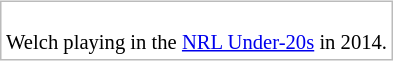<table style="float: right; border: 1px solid #BBB; margin: .46em 0 0 .2em;">
<tr style="font-size: 86%;">
<td style="vertical-align: top;"><br> Welch playing in the <a href='#'>NRL Under-20s</a> in 2014.</td>
</tr>
</table>
